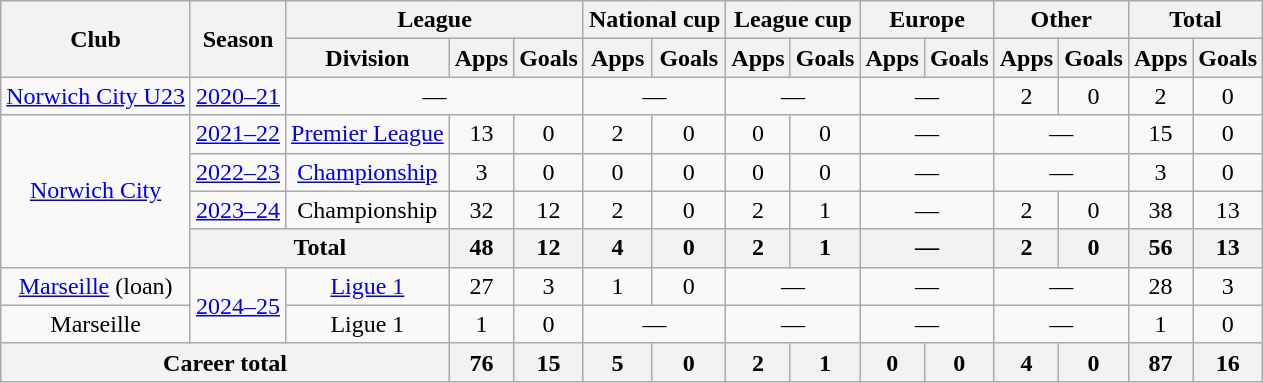<table class="wikitable" style="text-align:center">
<tr>
<th rowspan="2">Club</th>
<th rowspan="2">Season</th>
<th colspan="3">League</th>
<th colspan="2">National cup</th>
<th colspan="2">League cup</th>
<th colspan="2">Europe</th>
<th colspan="2">Other</th>
<th colspan="2">Total</th>
</tr>
<tr>
<th>Division</th>
<th>Apps</th>
<th>Goals</th>
<th>Apps</th>
<th>Goals</th>
<th>Apps</th>
<th>Goals</th>
<th>Apps</th>
<th>Goals</th>
<th>Apps</th>
<th>Goals</th>
<th>Apps</th>
<th>Goals</th>
</tr>
<tr>
<td><a href='#'>Norwich City U23</a></td>
<td><a href='#'>2020–21</a></td>
<td colspan="3">—</td>
<td colspan="2">—</td>
<td colspan="2">—</td>
<td colspan="2">—</td>
<td>2</td>
<td>0</td>
<td>2</td>
<td>0</td>
</tr>
<tr>
<td rowspan=4><a href='#'>Norwich City</a></td>
<td><a href='#'>2021–22</a></td>
<td><a href='#'>Premier League</a></td>
<td>13</td>
<td>0</td>
<td>2</td>
<td>0</td>
<td>0</td>
<td>0</td>
<td colspan="2">—</td>
<td colspan="2">—</td>
<td>15</td>
<td>0</td>
</tr>
<tr>
<td><a href='#'>2022–23</a></td>
<td><a href='#'>Championship</a></td>
<td>3</td>
<td>0</td>
<td>0</td>
<td>0</td>
<td>0</td>
<td>0</td>
<td colspan="2">—</td>
<td colspan="2">—</td>
<td>3</td>
<td>0</td>
</tr>
<tr>
<td><a href='#'>2023–24</a></td>
<td>Championship</td>
<td>32</td>
<td>12</td>
<td>2</td>
<td>0</td>
<td>2</td>
<td>1</td>
<td colspan="2">—</td>
<td>2</td>
<td>0</td>
<td>38</td>
<td>13</td>
</tr>
<tr>
<th colspan="2">Total</th>
<th>48</th>
<th>12</th>
<th>4</th>
<th>0</th>
<th>2</th>
<th>1</th>
<th colspan="2">—</th>
<th>2</th>
<th>0</th>
<th>56</th>
<th>13</th>
</tr>
<tr>
<td><a href='#'>Marseille</a> (loan)</td>
<td rowspan="2"><a href='#'>2024–25</a></td>
<td><a href='#'>Ligue 1</a></td>
<td>27</td>
<td>3</td>
<td>1</td>
<td>0</td>
<td colspan="2">—</td>
<td colspan="2">—</td>
<td colspan="2">—</td>
<td>28</td>
<td>3</td>
</tr>
<tr>
<td>Marseille</td>
<td>Ligue 1</td>
<td>1</td>
<td>0</td>
<td colspan="2">—</td>
<td colspan="2">—</td>
<td colspan="2">—</td>
<td colspan="2">—</td>
<td>1</td>
<td>0</td>
</tr>
<tr>
<th colspan="3">Career total</th>
<th>76</th>
<th>15</th>
<th>5</th>
<th>0</th>
<th>2</th>
<th>1</th>
<th>0</th>
<th>0</th>
<th>4</th>
<th>0</th>
<th>87</th>
<th>16</th>
</tr>
</table>
